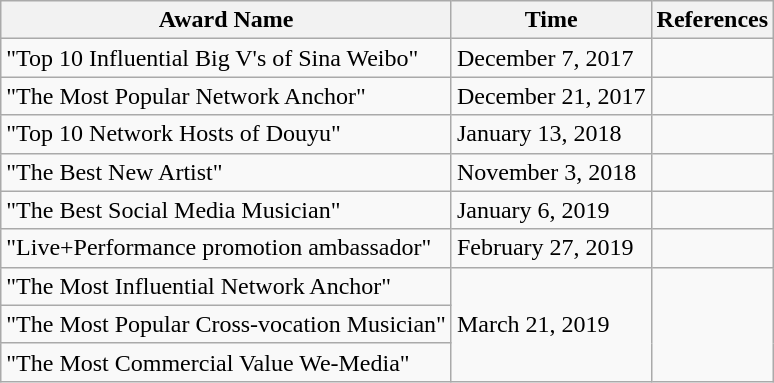<table class="wikitable">
<tr>
<th>Award Name</th>
<th>Time</th>
<th>References</th>
</tr>
<tr>
<td>"Top 10 Influential Big V's of Sina Weibo"</td>
<td>December 7, 2017</td>
<td></td>
</tr>
<tr>
<td>"The Most Popular Network Anchor"</td>
<td>December 21, 2017</td>
<td></td>
</tr>
<tr>
<td>"Top 10 Network Hosts of Douyu"</td>
<td>January 13, 2018</td>
<td></td>
</tr>
<tr>
<td>"The Best New Artist"</td>
<td>November 3, 2018</td>
<td></td>
</tr>
<tr>
<td>"The Best Social Media Musician"</td>
<td>January 6, 2019</td>
<td></td>
</tr>
<tr>
<td>"Live+Performance promotion ambassador"</td>
<td>February 27, 2019</td>
<td></td>
</tr>
<tr>
<td>"The Most Influential Network Anchor"</td>
<td rowspan="3">March 21, 2019</td>
<td rowspan="3"></td>
</tr>
<tr>
<td>"The Most Popular Cross-vocation Musician"</td>
</tr>
<tr>
<td>"The Most Commercial Value We-Media"</td>
</tr>
</table>
